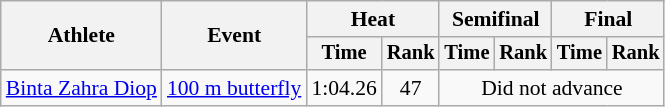<table class=wikitable style="font-size:90%">
<tr>
<th rowspan="2">Athlete</th>
<th rowspan="2">Event</th>
<th colspan="2">Heat</th>
<th colspan="2">Semifinal</th>
<th colspan="2">Final</th>
</tr>
<tr style="font-size:95%">
<th>Time</th>
<th>Rank</th>
<th>Time</th>
<th>Rank</th>
<th>Time</th>
<th>Rank</th>
</tr>
<tr align=center>
<td align=left><a href='#'>Binta Zahra Diop</a></td>
<td align=left><a href='#'>100 m butterfly</a></td>
<td>1:04.26</td>
<td>47</td>
<td colspan=4>Did not advance</td>
</tr>
</table>
